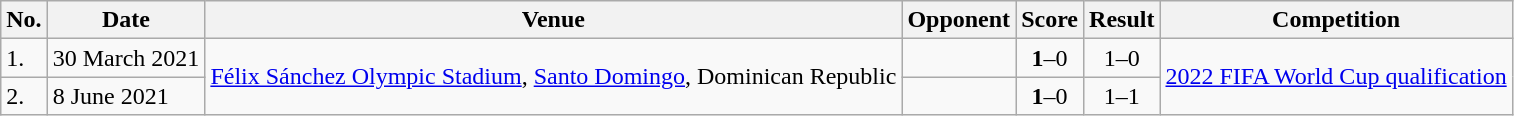<table class="wikitable">
<tr>
<th>No.</th>
<th>Date</th>
<th>Venue</th>
<th>Opponent</th>
<th>Score</th>
<th>Result</th>
<th>Competition</th>
</tr>
<tr>
<td>1.</td>
<td>30 March 2021</td>
<td rowspan="2"><a href='#'>Félix Sánchez Olympic Stadium</a>, <a href='#'>Santo Domingo</a>, Dominican Republic</td>
<td></td>
<td align="center"><strong>1</strong>–0</td>
<td align="center">1–0</td>
<td rowspan="2"><a href='#'>2022 FIFA World Cup qualification</a></td>
</tr>
<tr>
<td>2.</td>
<td>8 June 2021</td>
<td></td>
<td align="center"><strong>1</strong>–0</td>
<td align="center">1–1</td>
</tr>
</table>
